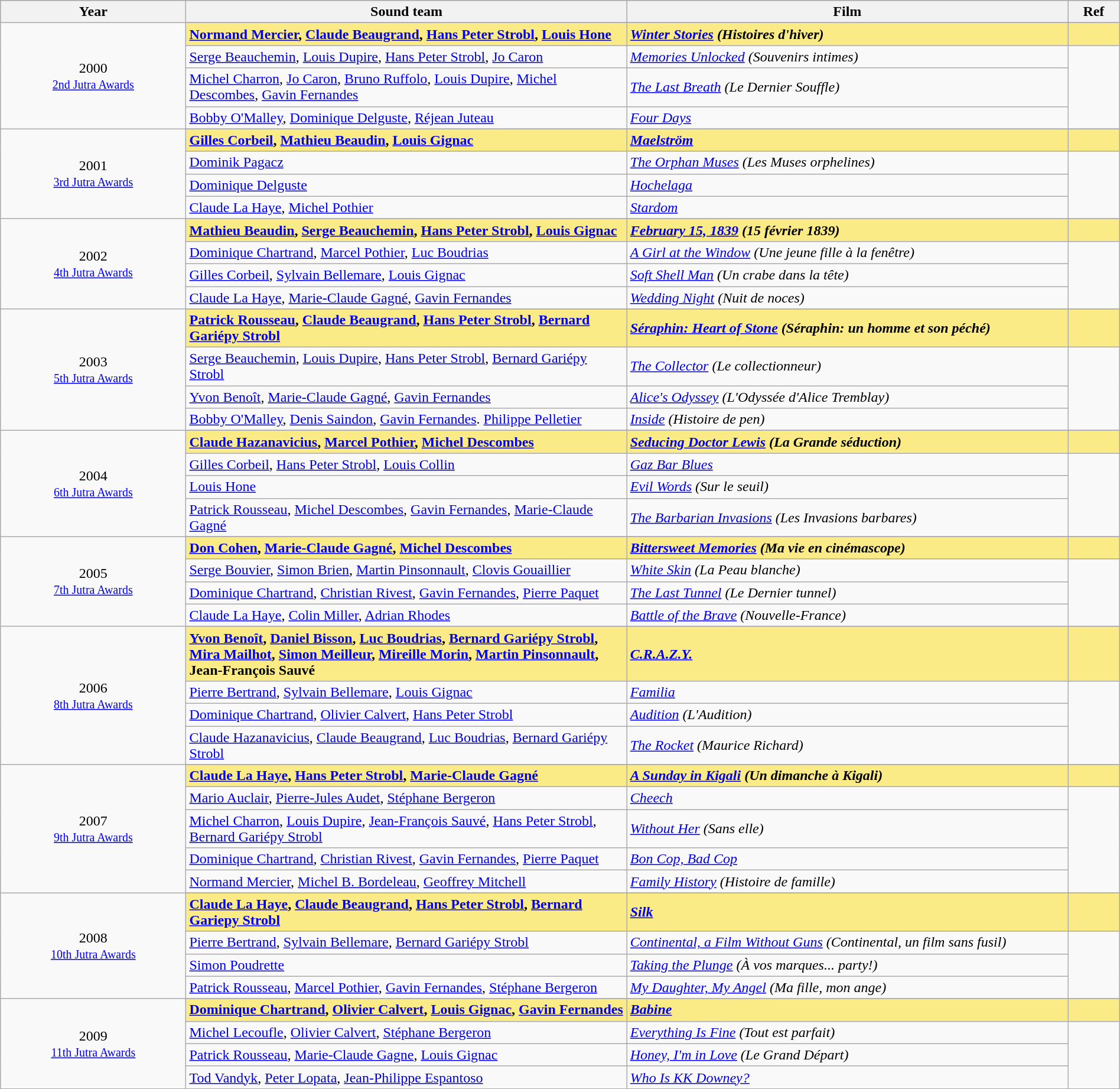<table class="wikitable" style="width:100%;">
<tr style="background:#bebebe;">
<th style="width:8%;">Year</th>
<th style="width:19%;">Sound team</th>
<th style="width:19%;">Film</th>
<th style="width:2%;">Ref</th>
</tr>
<tr>
<td rowspan="5" align="center">2000<br> <small><a href='#'>2nd Jutra Awards</a></small></td>
</tr>
<tr style="background:#FAEB86">
<td><strong><a href='#'>Normand Mercier</a>, <a href='#'>Claude Beaugrand</a>, <a href='#'>Hans Peter Strobl</a>, <a href='#'>Louis Hone</a></strong></td>
<td><strong><em><a href='#'>Winter Stories</a> (Histoires d'hiver)</em></strong></td>
<td></td>
</tr>
<tr>
<td><a href='#'>Serge Beauchemin</a>, <a href='#'>Louis Dupire</a>, <a href='#'>Hans Peter Strobl</a>, <a href='#'>Jo Caron</a></td>
<td><em><a href='#'>Memories Unlocked</a> (Souvenirs intimes)</em></td>
<td rowspan=3></td>
</tr>
<tr>
<td><a href='#'>Michel Charron</a>, <a href='#'>Jo Caron</a>, <a href='#'>Bruno Ruffolo</a>, <a href='#'>Louis Dupire</a>, <a href='#'>Michel Descombes</a>, <a href='#'>Gavin Fernandes</a></td>
<td><em><a href='#'>The Last Breath</a> (Le Dernier Souffle)</em></td>
</tr>
<tr>
<td><a href='#'>Bobby O'Malley</a>, <a href='#'>Dominique Delguste</a>, <a href='#'>Réjean Juteau</a></td>
<td><em><a href='#'>Four Days</a></em></td>
</tr>
<tr>
<td rowspan="5" align="center">2001<br> <small><a href='#'>3rd Jutra Awards</a></small></td>
</tr>
<tr style="background:#FAEB86">
<td><strong><a href='#'>Gilles Corbeil</a>, <a href='#'>Mathieu Beaudin</a>, <a href='#'>Louis Gignac</a></strong></td>
<td><strong><em><a href='#'>Maelström</a></em></strong></td>
<td></td>
</tr>
<tr>
<td><a href='#'>Dominik Pagacz</a></td>
<td><em><a href='#'>The Orphan Muses</a> (Les Muses orphelines)</em></td>
<td rowspan=3></td>
</tr>
<tr>
<td><a href='#'>Dominique Delguste</a></td>
<td><em><a href='#'>Hochelaga</a></em></td>
</tr>
<tr>
<td><a href='#'>Claude La Haye</a>, <a href='#'>Michel Pothier</a></td>
<td><em><a href='#'>Stardom</a></em></td>
</tr>
<tr>
<td rowspan="5" align="center">2002 <br> <small><a href='#'>4th Jutra Awards</a></small></td>
</tr>
<tr style="background:#FAEB86">
<td><strong><a href='#'>Mathieu Beaudin</a>, <a href='#'>Serge Beauchemin</a>, <a href='#'>Hans Peter Strobl</a>, <a href='#'>Louis Gignac</a></strong></td>
<td><strong><em><a href='#'>February 15, 1839</a> (15 février 1839)</em></strong></td>
<td></td>
</tr>
<tr>
<td><a href='#'>Dominique Chartrand</a>, <a href='#'>Marcel Pothier</a>, <a href='#'>Luc Boudrias</a></td>
<td><em><a href='#'>A Girl at the Window</a> (Une jeune fille à la fenêtre)</em></td>
<td rowspan=3></td>
</tr>
<tr>
<td><a href='#'>Gilles Corbeil</a>, <a href='#'>Sylvain Bellemare</a>, <a href='#'>Louis Gignac</a></td>
<td><em><a href='#'>Soft Shell Man</a> (Un crabe dans la tête)</em></td>
</tr>
<tr>
<td><a href='#'>Claude La Haye</a>, <a href='#'>Marie-Claude Gagné</a>, <a href='#'>Gavin Fernandes</a></td>
<td><em><a href='#'>Wedding Night</a> (Nuit de noces)</em></td>
</tr>
<tr>
<td rowspan="5" align="center">2003 <br> <small><a href='#'>5th Jutra Awards</a></small></td>
</tr>
<tr style="background:#FAEB86">
<td><strong><a href='#'>Patrick Rousseau</a>, <a href='#'>Claude Beaugrand</a>, <a href='#'>Hans Peter Strobl</a>, <a href='#'>Bernard Gariépy Strobl</a></strong></td>
<td><strong><em><a href='#'>Séraphin: Heart of Stone</a> (Séraphin: un homme et son péché)</em></strong></td>
<td></td>
</tr>
<tr>
<td><a href='#'>Serge Beauchemin</a>, <a href='#'>Louis Dupire</a>, <a href='#'>Hans Peter Strobl</a>, <a href='#'>Bernard Gariépy Strobl</a></td>
<td><em><a href='#'>The Collector</a> (Le collectionneur)</em></td>
<td rowspan=3></td>
</tr>
<tr>
<td><a href='#'>Yvon Benoît</a>, <a href='#'>Marie-Claude Gagné</a>, <a href='#'>Gavin Fernandes</a></td>
<td><em><a href='#'>Alice's Odyssey</a> (L'Odyssée d'Alice Tremblay)</em></td>
</tr>
<tr>
<td><a href='#'>Bobby O'Malley</a>, <a href='#'>Denis Saindon</a>, <a href='#'>Gavin Fernandes</a>. <a href='#'>Philippe Pelletier</a></td>
<td><em><a href='#'>Inside</a> (Histoire de pen)</em></td>
</tr>
<tr>
<td rowspan="5" align="center">2004 <br> <small><a href='#'>6th Jutra Awards</a></small></td>
</tr>
<tr style="background:#FAEB86">
<td><strong><a href='#'>Claude Hazanavicius</a>, <a href='#'>Marcel Pothier</a>, <a href='#'>Michel Descombes</a></strong></td>
<td><strong><em><a href='#'>Seducing Doctor Lewis</a> (La Grande séduction)</em></strong></td>
<td></td>
</tr>
<tr>
<td><a href='#'>Gilles Corbeil</a>, <a href='#'>Hans Peter Strobl</a>, <a href='#'>Louis Collin</a></td>
<td><em><a href='#'>Gaz Bar Blues</a></em></td>
<td rowspan=3></td>
</tr>
<tr>
<td><a href='#'>Louis Hone</a></td>
<td><em><a href='#'>Evil Words</a> (Sur le seuil)</em></td>
</tr>
<tr>
<td><a href='#'>Patrick Rousseau</a>, <a href='#'>Michel Descombes</a>, <a href='#'>Gavin Fernandes</a>, <a href='#'>Marie-Claude Gagné</a></td>
<td><em><a href='#'>The Barbarian Invasions</a> (Les Invasions barbares)</em></td>
</tr>
<tr>
<td rowspan="5" align="center">2005 <br> <small><a href='#'>7th Jutra Awards</a></small></td>
</tr>
<tr style="background:#FAEB86">
<td><strong><a href='#'>Don Cohen</a>, <a href='#'>Marie-Claude Gagné</a>, <a href='#'>Michel Descombes</a></strong></td>
<td><strong><em><a href='#'>Bittersweet Memories</a> (Ma vie en cinémascope)</em></strong></td>
<td></td>
</tr>
<tr>
<td><a href='#'>Serge Bouvier</a>, <a href='#'>Simon Brien</a>, <a href='#'>Martin Pinsonnault</a>, <a href='#'>Clovis Gouaillier</a></td>
<td><em><a href='#'>White Skin</a> (La Peau blanche)</em></td>
<td rowspan=3></td>
</tr>
<tr>
<td><a href='#'>Dominique Chartrand</a>, <a href='#'>Christian Rivest</a>, <a href='#'>Gavin Fernandes</a>, <a href='#'>Pierre Paquet</a></td>
<td><em><a href='#'>The Last Tunnel</a> (Le Dernier tunnel)</em></td>
</tr>
<tr>
<td><a href='#'>Claude La Haye</a>, <a href='#'>Colin Miller</a>, <a href='#'>Adrian Rhodes</a></td>
<td><em><a href='#'>Battle of the Brave</a> (Nouvelle-France)</em></td>
</tr>
<tr>
<td rowspan="5" align="center">2006 <br> <small><a href='#'>8th Jutra Awards</a></small></td>
</tr>
<tr style="background:#FAEB86">
<td><strong><a href='#'>Yvon Benoît</a>, <a href='#'>Daniel Bisson</a>, <a href='#'>Luc Boudrias</a>, <a href='#'>Bernard Gariépy Strobl</a>, <a href='#'>Mira Mailhot</a>, <a href='#'>Simon Meilleur</a>, <a href='#'>Mireille Morin</a>, <a href='#'>Martin Pinsonnault</a>, Jean-François Sauvé</strong></td>
<td><strong><em><a href='#'>C.R.A.Z.Y.</a></em></strong></td>
<td></td>
</tr>
<tr>
<td><a href='#'>Pierre Bertrand</a>, <a href='#'>Sylvain Bellemare</a>, <a href='#'>Louis Gignac</a></td>
<td><em><a href='#'>Familia</a></em></td>
<td rowspan=3></td>
</tr>
<tr>
<td><a href='#'>Dominique Chartrand</a>, <a href='#'>Olivier Calvert</a>, <a href='#'>Hans Peter Strobl</a></td>
<td><em><a href='#'>Audition</a> (L'Audition)</em></td>
</tr>
<tr>
<td><a href='#'>Claude Hazanavicius</a>, <a href='#'>Claude Beaugrand</a>, <a href='#'>Luc Boudrias</a>, <a href='#'>Bernard Gariépy Strobl</a></td>
<td><em><a href='#'>The Rocket</a> (Maurice Richard)</em></td>
</tr>
<tr>
<td rowspan="6" align="center">2007 <br> <small><a href='#'>9th Jutra Awards</a></small></td>
</tr>
<tr style="background:#FAEB86">
<td><strong><a href='#'>Claude La Haye</a>, <a href='#'>Hans Peter Strobl</a>, <a href='#'>Marie-Claude Gagné</a></strong></td>
<td><strong><em><a href='#'>A Sunday in Kigali</a> (Un dimanche à Kigali)</em></strong></td>
<td></td>
</tr>
<tr>
<td><a href='#'>Mario Auclair</a>, <a href='#'>Pierre-Jules Audet</a>, <a href='#'>Stéphane Bergeron</a></td>
<td><em><a href='#'>Cheech</a></em></td>
<td rowspan=4></td>
</tr>
<tr>
<td><a href='#'>Michel Charron</a>, <a href='#'>Louis Dupire</a>, <a href='#'>Jean-François Sauvé</a>, <a href='#'>Hans Peter Strobl</a>, <a href='#'>Bernard Gariépy Strobl</a></td>
<td><em><a href='#'>Without Her</a> (Sans elle)</em></td>
</tr>
<tr>
<td><a href='#'>Dominique Chartrand</a>, <a href='#'>Christian Rivest</a>, <a href='#'>Gavin Fernandes</a>, <a href='#'>Pierre Paquet</a></td>
<td><em><a href='#'>Bon Cop, Bad Cop</a></em></td>
</tr>
<tr>
<td><a href='#'>Normand Mercier</a>, <a href='#'>Michel B. Bordeleau</a>, <a href='#'>Geoffrey Mitchell</a></td>
<td><em><a href='#'>Family History</a> (Histoire de famille)</em></td>
</tr>
<tr>
<td rowspan="5" align="center">2008 <br> <small><a href='#'>10th Jutra Awards</a></small></td>
</tr>
<tr style="background:#FAEB86">
<td><strong><a href='#'>Claude La Haye</a>, <a href='#'>Claude Beaugrand</a>, <a href='#'>Hans Peter Strobl</a>, <a href='#'>Bernard Gariepy Strobl</a></strong></td>
<td><strong><em><a href='#'>Silk</a></em></strong></td>
<td></td>
</tr>
<tr>
<td><a href='#'>Pierre Bertrand</a>, <a href='#'>Sylvain Bellemare</a>, <a href='#'>Bernard Gariépy Strobl</a></td>
<td><em><a href='#'>Continental, a Film Without Guns</a> (Continental, un film sans fusil)</em></td>
<td rowspan=3></td>
</tr>
<tr>
<td><a href='#'>Simon Poudrette</a></td>
<td><em><a href='#'>Taking the Plunge</a> (À vos marques... party!)</em></td>
</tr>
<tr>
<td><a href='#'>Patrick Rousseau</a>, <a href='#'>Marcel Pothier</a>, <a href='#'>Gavin Fernandes</a>, <a href='#'>Stéphane Bergeron</a></td>
<td><em><a href='#'>My Daughter, My Angel</a> (Ma fille, mon ange)</em></td>
</tr>
<tr>
<td rowspan="5" align="center">2009 <br> <small><a href='#'>11th Jutra Awards</a></small></td>
</tr>
<tr style="background:#FAEB86">
<td><strong><a href='#'>Dominique Chartrand</a>, <a href='#'>Olivier Calvert</a>, <a href='#'>Louis Gignac</a>, <a href='#'>Gavin Fernandes</a></strong></td>
<td><strong><em><a href='#'>Babine</a></em></strong></td>
<td></td>
</tr>
<tr>
<td><a href='#'>Michel Lecoufle</a>, <a href='#'>Olivier Calvert</a>, <a href='#'>Stéphane Bergeron</a></td>
<td><em><a href='#'>Everything Is Fine</a> (Tout est parfait)</em></td>
<td rowspan=3></td>
</tr>
<tr>
<td><a href='#'>Patrick Rousseau</a>, <a href='#'>Marie-Claude Gagne</a>, <a href='#'>Louis Gignac</a></td>
<td><em><a href='#'>Honey, I'm in Love</a> (Le Grand Départ)</em></td>
</tr>
<tr>
<td><a href='#'>Tod Vandyk</a>, <a href='#'>Peter Lopata</a>, <a href='#'>Jean-Philippe Espantoso</a></td>
<td><em><a href='#'>Who Is KK Downey?</a></em></td>
</tr>
</table>
